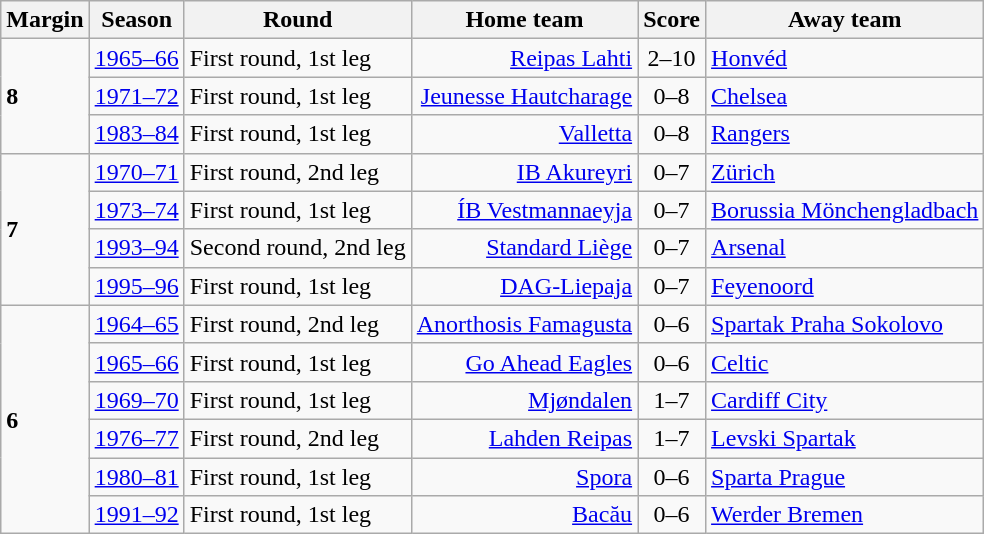<table class="wikitable">
<tr>
<th>Margin</th>
<th>Season</th>
<th>Round</th>
<th>Home team</th>
<th>Score</th>
<th>Away team</th>
</tr>
<tr>
<td rowspan=3><strong>8</strong></td>
<td><a href='#'>1965–66</a></td>
<td>First round, 1st leg</td>
<td style="text-align:right"><a href='#'>Reipas Lahti</a> </td>
<td align="center">2–10</td>
<td> <a href='#'>Honvéd</a></td>
</tr>
<tr>
<td><a href='#'>1971–72</a></td>
<td>First round, 1st leg</td>
<td style="text-align:right"><a href='#'>Jeunesse Hautcharage</a> </td>
<td align="center">0–8</td>
<td> <a href='#'>Chelsea</a></td>
</tr>
<tr>
<td><a href='#'>1983–84</a></td>
<td>First round, 1st leg</td>
<td style="text-align:right"><a href='#'>Valletta</a> </td>
<td align="center">0–8</td>
<td> <a href='#'>Rangers</a></td>
</tr>
<tr>
<td rowspan=4><strong>7</strong></td>
<td><a href='#'>1970–71</a></td>
<td>First round, 2nd leg</td>
<td style="text-align:right"><a href='#'>IB Akureyri</a> </td>
<td align="center">0–7</td>
<td> <a href='#'>Zürich</a></td>
</tr>
<tr>
<td><a href='#'>1973–74</a></td>
<td>First round, 1st leg</td>
<td style="text-align:right"><a href='#'>ÍB Vestmannaeyja</a> </td>
<td align="center">0–7</td>
<td> <a href='#'>Borussia Mönchengladbach</a></td>
</tr>
<tr>
<td><a href='#'>1993–94</a></td>
<td>Second round, 2nd leg</td>
<td style="text-align:right"><a href='#'>Standard Liège</a> </td>
<td align="center">0–7</td>
<td> <a href='#'>Arsenal</a></td>
</tr>
<tr>
<td><a href='#'>1995–96</a></td>
<td>First round, 1st leg</td>
<td style="text-align:right"><a href='#'>DAG-Liepaja</a> </td>
<td align="center">0–7</td>
<td> <a href='#'>Feyenoord</a></td>
</tr>
<tr>
<td rowspan=6><strong>6</strong></td>
<td><a href='#'>1964–65</a></td>
<td>First round, 2nd leg</td>
<td style="text-align:right"><a href='#'>Anorthosis Famagusta</a> </td>
<td align="center">0–6</td>
<td> <a href='#'>Spartak Praha Sokolovo</a></td>
</tr>
<tr>
<td><a href='#'>1965–66</a></td>
<td>First round, 1st leg</td>
<td style="text-align:right"><a href='#'>Go Ahead Eagles</a> </td>
<td align="center">0–6</td>
<td> <a href='#'>Celtic</a></td>
</tr>
<tr>
<td><a href='#'>1969–70</a></td>
<td>First round, 1st leg</td>
<td style="text-align:right"><a href='#'>Mjøndalen</a> </td>
<td align="center">1–7</td>
<td> <a href='#'>Cardiff City</a></td>
</tr>
<tr>
<td><a href='#'>1976–77</a></td>
<td>First round, 2nd leg</td>
<td style="text-align:right"><a href='#'>Lahden Reipas</a> </td>
<td align="center">1–7</td>
<td> <a href='#'>Levski Spartak</a></td>
</tr>
<tr>
<td><a href='#'>1980–81</a></td>
<td>First round, 1st leg</td>
<td style="text-align:right"><a href='#'>Spora</a> </td>
<td align="center">0–6</td>
<td> <a href='#'>Sparta Prague</a></td>
</tr>
<tr>
<td><a href='#'>1991–92</a></td>
<td>First round, 1st leg</td>
<td style="text-align:right"><a href='#'>Bacău</a> </td>
<td align="center">0–6</td>
<td> <a href='#'>Werder Bremen</a></td>
</tr>
</table>
